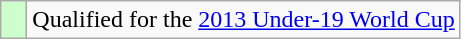<table class="wikitable">
<tr>
<td width=10px bgcolor="#ccffcc"></td>
<td>Qualified for the <a href='#'>2013 Under-19 World Cup</a></td>
</tr>
</table>
